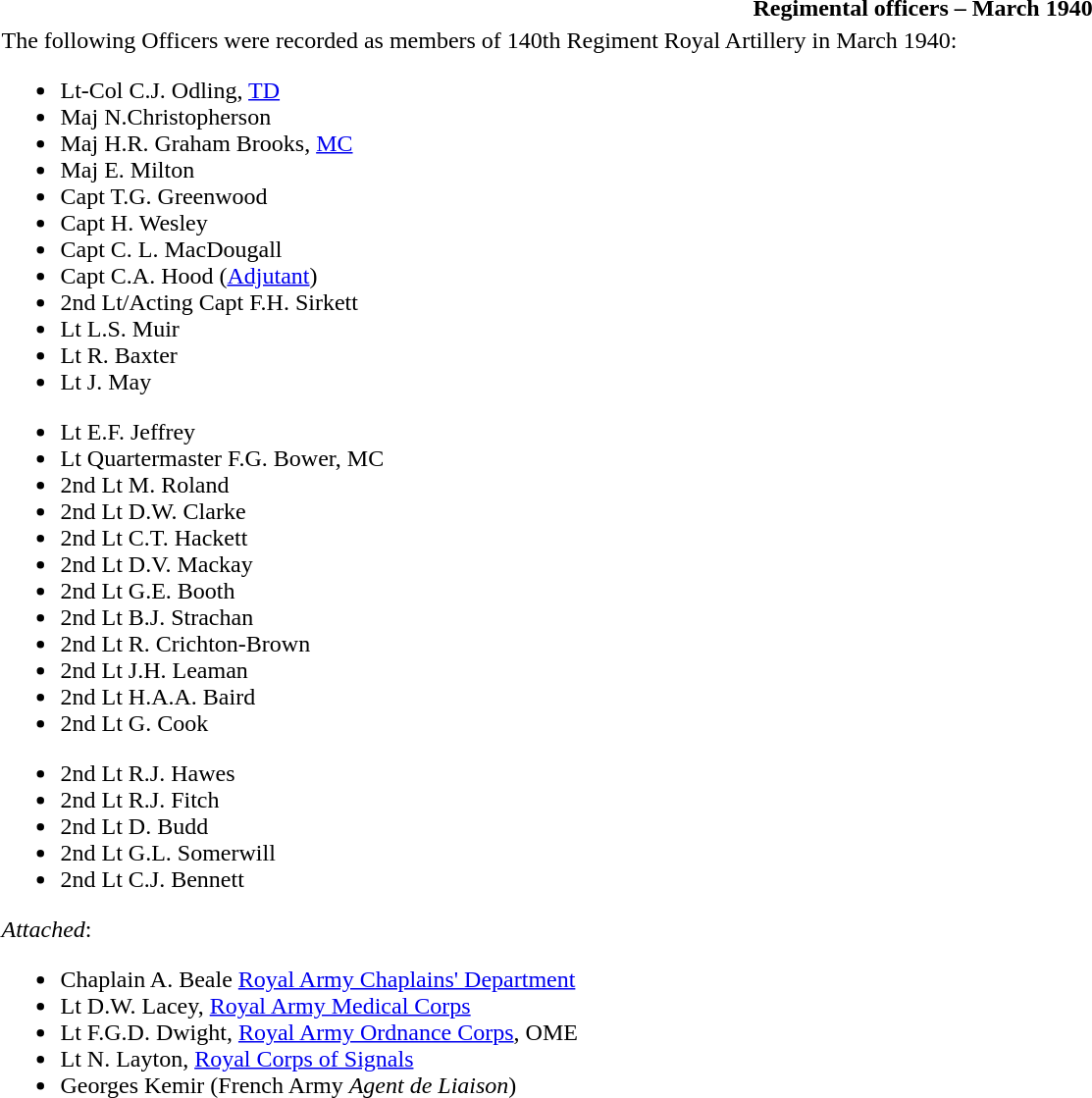<table class="toccolours collapsible collapsed" style="width:100%; background:transparent;">
<tr>
<th colspan=3>Regimental officers – March 1940</th>
</tr>
<tr>
<td colspan=3>The following Officers were recorded as members of 140th Regiment Royal Artillery in March 1940:<br>
<ul><li>Lt-Col C.J. Odling, <a href='#'>TD</a></li><li>Maj N.Christopherson</li><li>Maj H.R. Graham Brooks, <a href='#'>MC</a></li><li>Maj E. Milton</li><li>Capt T.G. Greenwood</li><li>Capt H. Wesley</li><li>Capt C. L. MacDougall</li><li>Capt C.A. Hood (<a href='#'>Adjutant</a>)</li><li>2nd Lt/Acting Capt F.H. Sirkett</li><li>Lt L.S. Muir</li><li>Lt R. Baxter</li><li>Lt J. May</li></ul><ul><li>Lt E.F. Jeffrey</li><li>Lt Quartermaster F.G. Bower, MC</li><li>2nd Lt M. Roland</li><li>2nd Lt D.W. Clarke</li><li>2nd Lt C.T. Hackett</li><li>2nd Lt D.V. Mackay</li><li>2nd Lt G.E. Booth</li><li>2nd Lt B.J. Strachan</li><li>2nd Lt R. Crichton-Brown</li><li>2nd Lt J.H. Leaman</li><li>2nd Lt H.A.A. Baird</li><li>2nd Lt G. Cook</li></ul><ul><li>2nd Lt R.J. Hawes</li><li>2nd Lt R.J. Fitch</li><li>2nd Lt D. Budd</li><li>2nd Lt G.L. Somerwill</li><li>2nd Lt C.J. Bennett</li></ul><em>Attached</em>:<ul><li>Chaplain A. Beale <a href='#'>Royal Army Chaplains' Department</a></li><li>Lt D.W. Lacey, <a href='#'>Royal Army Medical Corps</a></li><li>Lt F.G.D. Dwight, <a href='#'>Royal Army Ordnance Corps</a>, OME</li><li>Lt N. Layton, <a href='#'>Royal Corps of Signals</a></li><li>Georges Kemir (French Army <em>Agent de Liaison</em>)</li></ul>
</td>
<td></td>
</tr>
</table>
